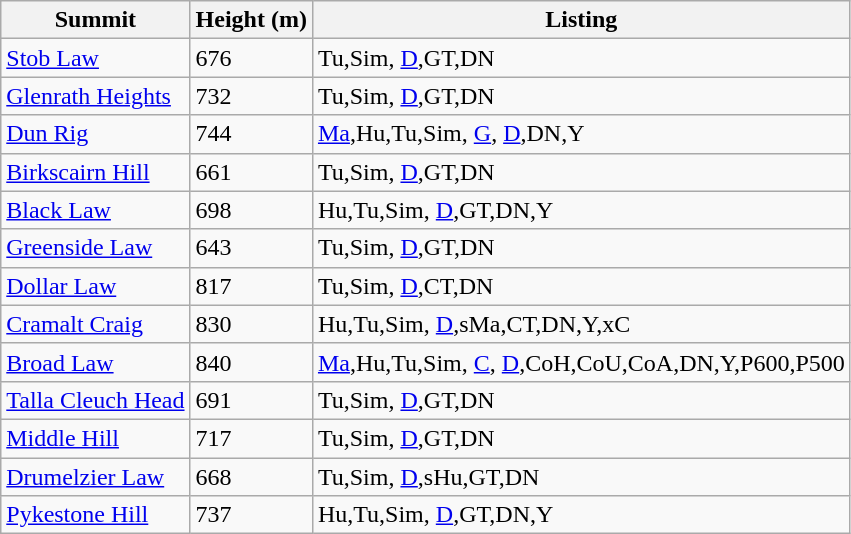<table class="wikitable sortable">
<tr>
<th>Summit</th>
<th>Height (m)</th>
<th>Listing</th>
</tr>
<tr>
<td><a href='#'>Stob Law</a></td>
<td>676</td>
<td>Tu,Sim, <a href='#'>D</a>,GT,DN</td>
</tr>
<tr>
<td><a href='#'>Glenrath Heights</a></td>
<td>732</td>
<td>Tu,Sim, <a href='#'>D</a>,GT,DN</td>
</tr>
<tr>
<td><a href='#'>Dun Rig</a></td>
<td>744</td>
<td><a href='#'>Ma</a>,Hu,Tu,Sim, <a href='#'>G</a>, <a href='#'>D</a>,DN,Y</td>
</tr>
<tr>
<td><a href='#'>Birkscairn Hill</a></td>
<td>661</td>
<td>Tu,Sim, <a href='#'>D</a>,GT,DN</td>
</tr>
<tr>
<td><a href='#'>Black Law</a></td>
<td>698</td>
<td>Hu,Tu,Sim, <a href='#'>D</a>,GT,DN,Y</td>
</tr>
<tr>
<td><a href='#'>Greenside Law</a></td>
<td>643</td>
<td>Tu,Sim, <a href='#'>D</a>,GT,DN</td>
</tr>
<tr>
<td><a href='#'>Dollar Law</a></td>
<td>817</td>
<td>Tu,Sim, <a href='#'>D</a>,CT,DN</td>
</tr>
<tr>
<td><a href='#'>Cramalt Craig</a></td>
<td>830</td>
<td>Hu,Tu,Sim, <a href='#'>D</a>,sMa,CT,DN,Y,xC</td>
</tr>
<tr>
<td><a href='#'>Broad Law</a></td>
<td>840</td>
<td><a href='#'>Ma</a>,Hu,Tu,Sim, <a href='#'>C</a>, <a href='#'>D</a>,CoH,CoU,CoA,DN,Y,P600,P500</td>
</tr>
<tr>
<td><a href='#'>Talla Cleuch Head</a></td>
<td>691</td>
<td>Tu,Sim, <a href='#'>D</a>,GT,DN</td>
</tr>
<tr>
<td><a href='#'>Middle Hill</a></td>
<td>717</td>
<td>Tu,Sim, <a href='#'>D</a>,GT,DN</td>
</tr>
<tr>
<td><a href='#'>Drumelzier Law</a></td>
<td>668</td>
<td>Tu,Sim, <a href='#'>D</a>,sHu,GT,DN</td>
</tr>
<tr>
<td><a href='#'>Pykestone Hill</a></td>
<td>737</td>
<td>Hu,Tu,Sim, <a href='#'>D</a>,GT,DN,Y</td>
</tr>
</table>
